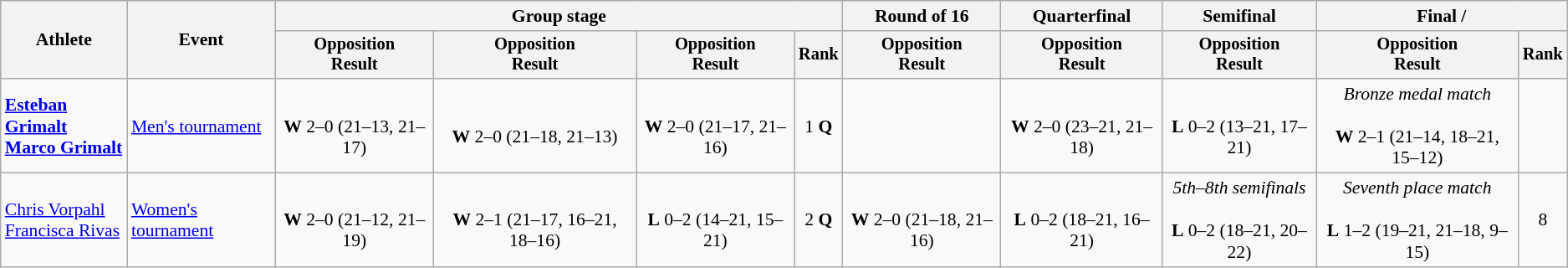<table class=wikitable style=font-size:90%;text-align:center>
<tr>
<th rowspan=2>Athlete</th>
<th rowspan=2>Event</th>
<th colspan=4>Group stage</th>
<th>Round of 16</th>
<th>Quarterfinal</th>
<th>Semifinal</th>
<th colspan=2>Final / </th>
</tr>
<tr style=font-size:95%>
<th>Opposition<br>Result</th>
<th>Opposition<br>Result</th>
<th>Opposition<br>Result</th>
<th>Rank</th>
<th>Opposition<br>Result</th>
<th>Opposition<br>Result</th>
<th>Opposition<br>Result</th>
<th>Opposition<br>Result</th>
<th>Rank</th>
</tr>
<tr>
<td align=left><strong><a href='#'>Esteban Grimalt</a><br><a href='#'>Marco Grimalt</a></strong></td>
<td style="text-align:left"><a href='#'>Men's tournament</a></td>
<td><br><strong>W</strong> 2–0 (21–13, 21–17)</td>
<td><br><strong>W</strong> 2–0 (21–18, 21–13)</td>
<td><br><strong>W</strong> 2–0 (21–17, 21–16)</td>
<td>1 <strong>Q</strong></td>
<td></td>
<td><br><strong>W</strong> 2–0 (23–21, 21–18)</td>
<td><br><strong>L</strong> 0–2 (13–21, 17–21)</td>
<td><em>Bronze medal match</em><br><br><strong>W</strong> 2–1 (21–14, 18–21, 15–12)</td>
<td></td>
</tr>
<tr style="text-align:center">
<td align=left><a href='#'>Chris Vorpahl</a><br><a href='#'>Francisca Rivas</a></td>
<td style="text-align:left"><a href='#'>Women's tournament</a></td>
<td><br><strong>W</strong> 2–0 (21–12, 21–19)</td>
<td><br><strong>W</strong> 2–1 (21–17, 16–21, 18–16)</td>
<td><br><strong>L</strong> 0–2 (14–21, 15–21)</td>
<td>2 <strong>Q</strong></td>
<td><br><strong>W</strong> 2–0 (21–18, 21–16)</td>
<td><br><strong>L</strong> 0–2 (18–21, 16–21)</td>
<td><em>5th–8th semifinals</em><br><br><strong>L</strong> 0–2 (18–21, 20–22)</td>
<td><em>Seventh place match</em><br><br><strong>L</strong> 1–2 (19–21, 21–18, 9–15)</td>
<td>8</td>
</tr>
</table>
